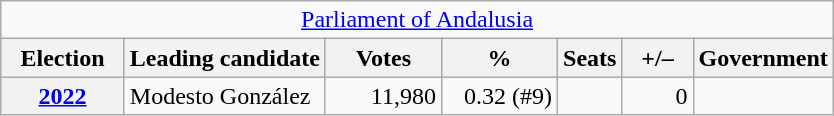<table class="wikitable" style="text-align:right;">
<tr>
<td colspan="8" align="center"><a href='#'>Parliament of Andalusia</a></td>
</tr>
<tr>
<th width="75">Election</th>
<th>Leading candidate</th>
<th width="70">Votes</th>
<th width="70">%</th>
<th>Seats</th>
<th width="40">+/–</th>
<th>Government</th>
</tr>
<tr>
<th><a href='#'>2022</a></th>
<td align="left">Modesto González</td>
<td>11,980</td>
<td>0.32 (#9)</td>
<td></td>
<td>0</td>
<td></td>
</tr>
</table>
